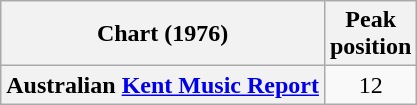<table class="wikitable sortable plainrowheaders">
<tr>
<th scope="col">Chart (1976)</th>
<th scope="col">Peak<br>position</th>
</tr>
<tr>
<th scope="row">Australian <a href='#'>Kent Music Report</a></th>
<td style="text-align:center;">12</td>
</tr>
</table>
